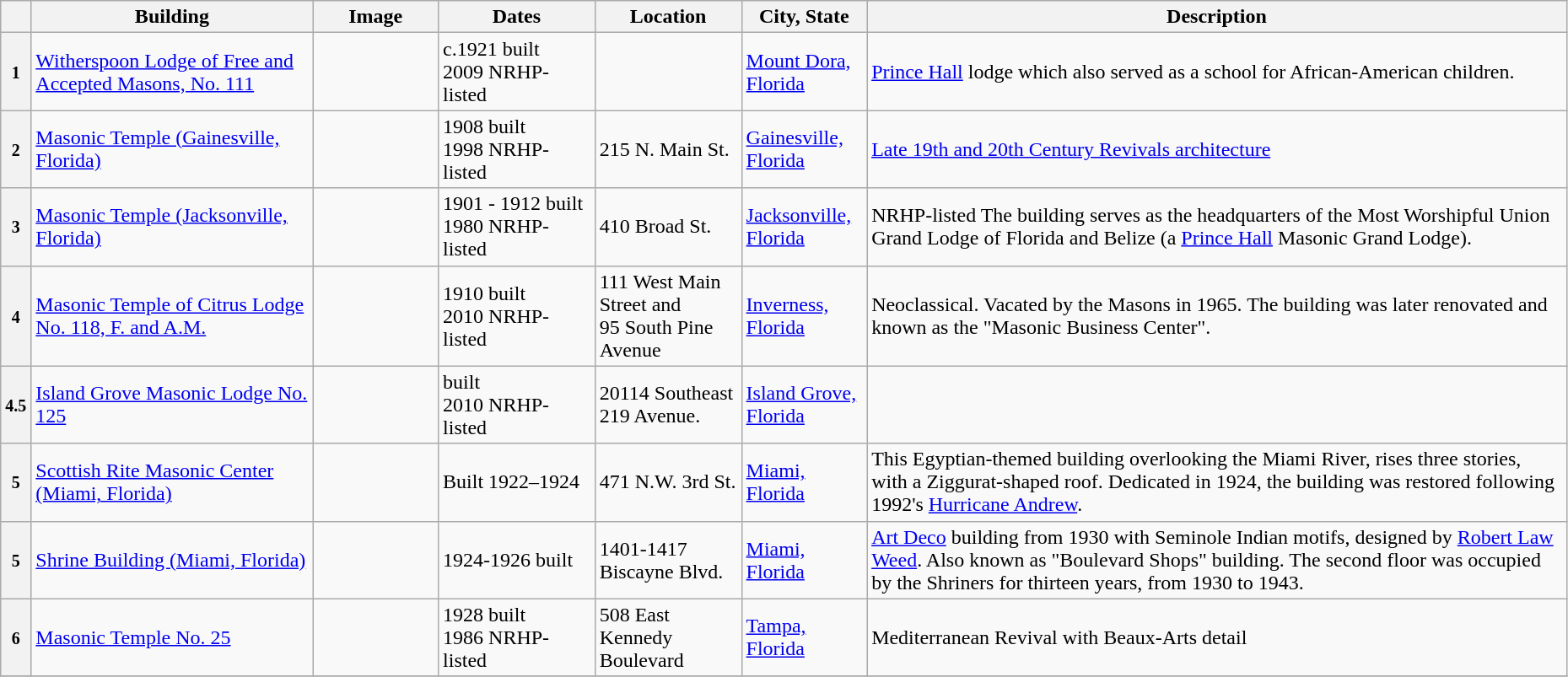<table class="wikitable sortable" style="width:98%">
<tr>
<th></th>
<th width = 18%><strong>Building</strong></th>
<th width = 8% class="unsortable"><strong>Image</strong></th>
<th width = 10%><strong>Dates</strong></th>
<th><strong>Location</strong></th>
<th width = 8%><strong>City, State</strong></th>
<th class="unsortable"><strong>Description</strong></th>
</tr>
<tr ->
<th><small>1</small></th>
<td><a href='#'>Witherspoon Lodge of Free and Accepted Masons, No. 111</a></td>
<td></td>
<td>c.1921 built<br>2009 NRHP-listed</td>
<td><small></small></td>
<td><a href='#'>Mount Dora, Florida</a></td>
<td><a href='#'>Prince Hall</a> lodge which also served as a school for African-American children.</td>
</tr>
<tr ->
<th><small>2</small></th>
<td><a href='#'>Masonic Temple (Gainesville, Florida)</a></td>
<td></td>
<td>1908 built<br>1998 NRHP-listed</td>
<td>215 N. Main St.<br><small></small></td>
<td><a href='#'>Gainesville, Florida</a></td>
<td><a href='#'>Late 19th and 20th Century Revivals architecture</a></td>
</tr>
<tr ->
<th><small>3</small></th>
<td><a href='#'>Masonic Temple (Jacksonville, Florida)</a></td>
<td></td>
<td>1901 - 1912 built<br>1980 NRHP-listed</td>
<td>410 Broad St.<br><small></small></td>
<td><a href='#'>Jacksonville, Florida</a></td>
<td>NRHP-listed The building serves as the headquarters of the Most Worshipful Union Grand Lodge of Florida and Belize (a <a href='#'>Prince Hall</a> Masonic Grand Lodge).</td>
</tr>
<tr ->
<th><small>4</small></th>
<td><a href='#'>Masonic Temple of Citrus Lodge No. 118, F. and A.M.</a></td>
<td></td>
<td>1910 built<br>2010 NRHP-listed</td>
<td>111 West Main Street and<br>95 South Pine Avenue</td>
<td><a href='#'>Inverness, Florida</a></td>
<td>Neoclassical. Vacated by the Masons in 1965.  The building was later renovated and known as the "Masonic Business Center".</td>
</tr>
<tr ->
<th><small>4.5</small></th>
<td><a href='#'>Island Grove Masonic Lodge No. 125</a></td>
<td></td>
<td>built<br>2010 NRHP-listed</td>
<td>20114 Southeast 219 Avenue.<br><small></small></td>
<td><a href='#'>Island Grove, Florida</a></td>
<td></td>
</tr>
<tr ->
<th><small>5</small></th>
<td><a href='#'>Scottish Rite Masonic Center (Miami, Florida)</a></td>
<td></td>
<td>Built 1922–1924</td>
<td>471 N.W. 3rd St.</td>
<td><a href='#'>Miami, Florida</a></td>
<td>This Egyptian-themed building overlooking the Miami River, rises three stories, with a Ziggurat-shaped roof. Dedicated in 1924, the building was restored following 1992's <a href='#'>Hurricane Andrew</a>.</td>
</tr>
<tr ->
<th><small>5</small></th>
<td><a href='#'>Shrine Building (Miami, Florida)</a></td>
<td></td>
<td>1924-1926 built</td>
<td>1401-1417 Biscayne Blvd.</td>
<td><a href='#'>Miami, Florida</a></td>
<td><a href='#'>Art Deco</a> building from 1930 with Seminole Indian motifs, designed by <a href='#'>Robert Law Weed</a>. Also known as "Boulevard Shops" building.  The second floor was occupied by the Shriners for thirteen years, from 1930 to 1943.</td>
</tr>
<tr ->
<th><small>6</small></th>
<td><a href='#'>Masonic Temple No. 25</a></td>
<td></td>
<td>1928 built<br>1986 NRHP-listed</td>
<td>508 East Kennedy Boulevard<br><small></small></td>
<td><a href='#'>Tampa, Florida</a></td>
<td>Mediterranean Revival with Beaux-Arts detail</td>
</tr>
<tr ->
</tr>
</table>
